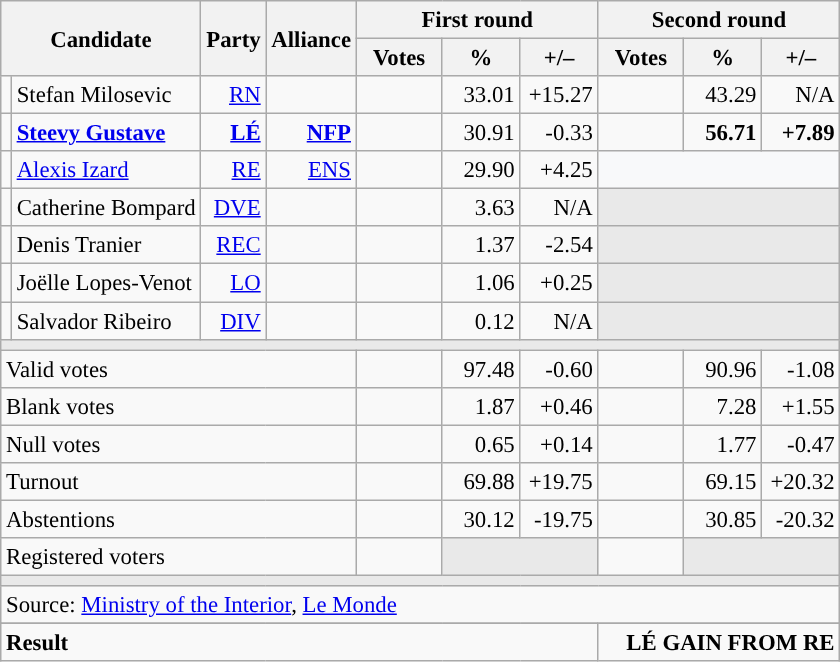<table class="wikitable" style="text-align:right;font-size:95%;">
<tr>
<th rowspan="2" colspan="2">Candidate</th>
<th rowspan="2">Party</th>
<th rowspan="2">Alliance</th>
<th colspan="3">First round</th>
<th colspan="3">Second round</th>
</tr>
<tr>
<th style="width:50px;">Votes</th>
<th style="width:45px;">%</th>
<th style="width:45px;">+/–</th>
<th style="width:50px;">Votes</th>
<th style="width:45px;">%</th>
<th style="width:45px;">+/–</th>
</tr>
<tr>
<td style="color:inherit;background:"></td>
<td style="text-align:left;">Stefan Milosevic</td>
<td><a href='#'>RN</a></td>
<td></td>
<td></td>
<td>33.01</td>
<td>+15.27</td>
<td></td>
<td>43.29</td>
<td>N/A</td>
</tr>
<tr>
<td style="color:inherit;background:"></td>
<td style="text-align:left;"><strong><a href='#'>Steevy Gustave</a></strong></td>
<td><a href='#'><strong>LÉ</strong></a></td>
<td><a href='#'><strong>NFP</strong></a></td>
<td></td>
<td>30.91</td>
<td>-0.33</td>
<td><strong></strong></td>
<td><strong>56.71</strong></td>
<td><strong>+7.89</strong></td>
</tr>
<tr>
<td style="color:inherit;background:"></td>
<td style="text-align:left;"><a href='#'>Alexis Izard</a></td>
<td><a href='#'>RE</a></td>
<td><a href='#'>ENS</a></td>
<td></td>
<td>29.90</td>
<td>+4.25</td>
<td colspan="3" style="background:#F8F9FA;"></td>
</tr>
<tr>
<td style="color:inherit;background:"></td>
<td style="text-align:left;">Catherine Bompard</td>
<td><a href='#'>DVE</a></td>
<td></td>
<td></td>
<td>3.63</td>
<td>N/A</td>
<td colspan="3" style="background:#E9E9E9;"></td>
</tr>
<tr>
<td style="color:inherit;background:"></td>
<td style="text-align:left;">Denis Tranier</td>
<td><a href='#'>REC</a></td>
<td></td>
<td></td>
<td>1.37</td>
<td>-2.54</td>
<td colspan="3" style="background:#E9E9E9;"></td>
</tr>
<tr>
<td style="color:inherit;background:"></td>
<td style="text-align:left;">Joëlle Lopes-Venot</td>
<td><a href='#'>LO</a></td>
<td></td>
<td></td>
<td>1.06</td>
<td>+0.25</td>
<td colspan="3" style="background:#E9E9E9;"></td>
</tr>
<tr>
<td style="color:inherit;background:"></td>
<td style="text-align:left;">Salvador Ribeiro</td>
<td><a href='#'>DIV</a></td>
<td></td>
<td></td>
<td>0.12</td>
<td>N/A</td>
<td colspan="3" style="background:#E9E9E9;"></td>
</tr>
<tr>
<td colspan="10" style="background:#E9E9E9;"></td>
</tr>
<tr>
<td colspan="4" style="text-align:left;">Valid votes</td>
<td></td>
<td>97.48</td>
<td>-0.60</td>
<td></td>
<td>90.96</td>
<td>-1.08</td>
</tr>
<tr>
<td colspan="4" style="text-align:left;">Blank votes</td>
<td></td>
<td>1.87</td>
<td>+0.46</td>
<td></td>
<td>7.28</td>
<td>+1.55</td>
</tr>
<tr>
<td colspan="4" style="text-align:left;">Null votes</td>
<td></td>
<td>0.65</td>
<td>+0.14</td>
<td></td>
<td>1.77</td>
<td>-0.47</td>
</tr>
<tr>
<td colspan="4" style="text-align:left;">Turnout</td>
<td></td>
<td>69.88</td>
<td>+19.75</td>
<td></td>
<td>69.15</td>
<td>+20.32</td>
</tr>
<tr>
<td colspan="4" style="text-align:left;">Abstentions</td>
<td></td>
<td>30.12</td>
<td>-19.75</td>
<td></td>
<td>30.85</td>
<td>-20.32</td>
</tr>
<tr>
<td colspan="4" style="text-align:left;">Registered voters</td>
<td></td>
<td colspan="2" style="background:#E9E9E9;"></td>
<td></td>
<td colspan="2" style="background:#E9E9E9;"></td>
</tr>
<tr>
<td colspan="10" style="background:#E9E9E9;"></td>
</tr>
<tr>
<td colspan="10" style="text-align:left;">Source: <a href='#'>Ministry of the Interior</a>, <a href='#'>Le Monde</a></td>
</tr>
<tr>
</tr>
<tr style="font-weight:bold">
<td colspan="7" style="text-align:left;">Result</td>
<td colspan="7" style="background-color:">LÉ GAIN FROM RE</td>
</tr>
</table>
